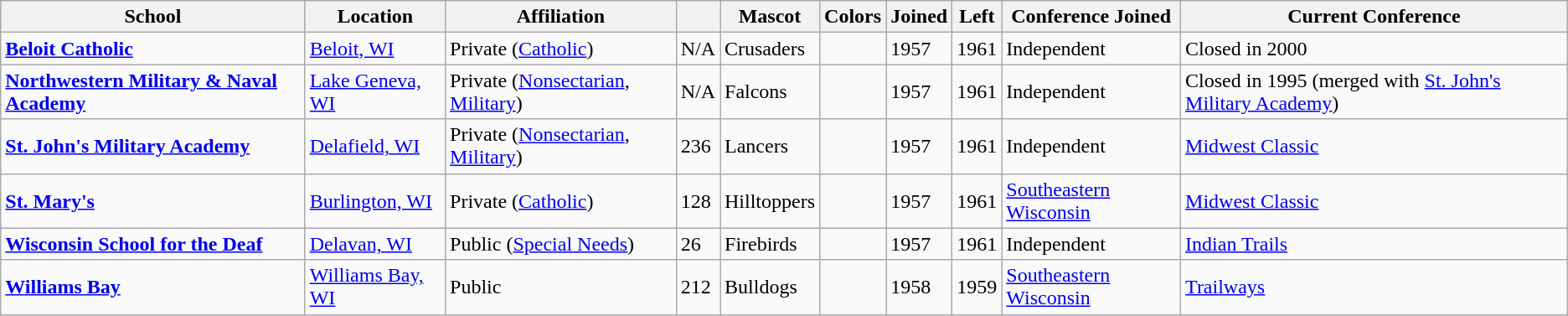<table class="wikitable sortable">
<tr>
<th>School</th>
<th>Location</th>
<th>Affiliation</th>
<th></th>
<th>Mascot</th>
<th>Colors</th>
<th>Joined</th>
<th>Left</th>
<th>Conference Joined</th>
<th>Current Conference</th>
</tr>
<tr>
<td><a href='#'><strong>Beloit Catholic</strong></a></td>
<td><a href='#'>Beloit, WI</a></td>
<td>Private (<a href='#'>Catholic</a>)</td>
<td>N/A</td>
<td>Crusaders</td>
<td> </td>
<td>1957</td>
<td>1961</td>
<td>Independent</td>
<td>Closed in 2000</td>
</tr>
<tr>
<td><a href='#'><strong>Northwestern Military & Naval Academy</strong></a></td>
<td><a href='#'>Lake Geneva, WI</a></td>
<td>Private (<a href='#'>Nonsectarian</a>, <a href='#'>Military</a>)</td>
<td>N/A</td>
<td>Falcons</td>
<td> </td>
<td>1957</td>
<td>1961</td>
<td>Independent</td>
<td>Closed in 1995 (merged with <a href='#'>St. John's Military Academy</a>)</td>
</tr>
<tr>
<td><a href='#'><strong>St. John's Military Academy</strong></a></td>
<td><a href='#'>Delafield, WI</a></td>
<td>Private (<a href='#'>Nonsectarian</a>, <a href='#'>Military</a>)</td>
<td>236</td>
<td>Lancers</td>
<td> </td>
<td>1957</td>
<td>1961</td>
<td>Independent</td>
<td><a href='#'>Midwest Classic</a></td>
</tr>
<tr>
<td><a href='#'><strong>St. Mary's</strong></a></td>
<td><a href='#'>Burlington, WI</a></td>
<td>Private (<a href='#'>Catholic</a>)</td>
<td>128</td>
<td>Hilltoppers</td>
<td> </td>
<td>1957</td>
<td>1961</td>
<td><a href='#'>Southeastern Wisconsin</a></td>
<td><a href='#'>Midwest Classic</a></td>
</tr>
<tr>
<td><a href='#'><strong>Wisconsin School for the Deaf</strong></a></td>
<td><a href='#'>Delavan, WI</a></td>
<td>Public (<a href='#'>Special Needs</a>)</td>
<td>26</td>
<td>Firebirds</td>
<td> </td>
<td>1957</td>
<td>1961</td>
<td>Independent</td>
<td><a href='#'>Indian Trails</a></td>
</tr>
<tr>
<td><a href='#'><strong>Williams Bay</strong></a></td>
<td><a href='#'>Williams Bay, WI</a></td>
<td>Public</td>
<td>212</td>
<td>Bulldogs</td>
<td> </td>
<td>1958</td>
<td>1959</td>
<td><a href='#'>Southeastern Wisconsin</a></td>
<td><a href='#'>Trailways</a></td>
</tr>
</table>
